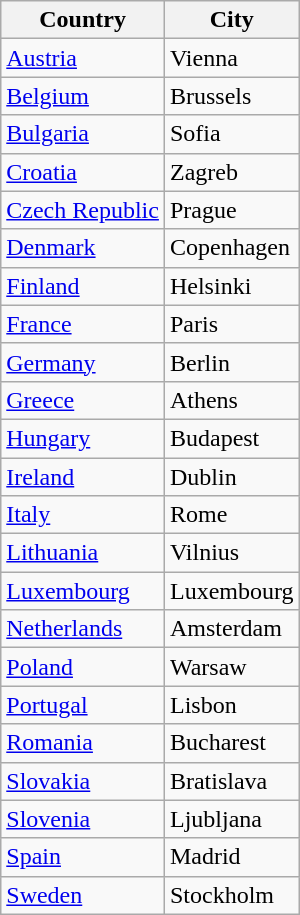<table class="wikitable" style="margin-right:1em; display: inline-table;">
<tr>
<th>Country</th>
<th>City</th>
</tr>
<tr>
<td><a href='#'>Austria</a></td>
<td>Vienna</td>
</tr>
<tr>
<td><a href='#'>Belgium</a></td>
<td>Brussels</td>
</tr>
<tr>
<td><a href='#'>Bulgaria</a></td>
<td>Sofia</td>
</tr>
<tr>
<td><a href='#'>Croatia</a></td>
<td>Zagreb</td>
</tr>
<tr>
<td><a href='#'>Czech Republic</a></td>
<td>Prague</td>
</tr>
<tr>
<td><a href='#'>Denmark</a></td>
<td>Copenhagen</td>
</tr>
<tr>
<td><a href='#'>Finland</a></td>
<td>Helsinki</td>
</tr>
<tr>
<td><a href='#'>France</a></td>
<td>Paris</td>
</tr>
<tr>
<td><a href='#'>Germany</a></td>
<td>Berlin</td>
</tr>
<tr>
<td><a href='#'>Greece</a></td>
<td>Athens</td>
</tr>
<tr>
<td><a href='#'>Hungary</a></td>
<td>Budapest</td>
</tr>
<tr>
<td><a href='#'>Ireland</a></td>
<td>Dublin</td>
</tr>
<tr>
<td><a href='#'>Italy</a></td>
<td>Rome</td>
</tr>
<tr>
<td><a href='#'>Lithuania</a></td>
<td>Vilnius</td>
</tr>
<tr>
<td><a href='#'>Luxembourg</a></td>
<td>Luxembourg</td>
</tr>
<tr>
<td><a href='#'>Netherlands</a></td>
<td>Amsterdam</td>
</tr>
<tr>
<td><a href='#'>Poland</a></td>
<td>Warsaw</td>
</tr>
<tr>
<td><a href='#'>Portugal</a></td>
<td>Lisbon</td>
</tr>
<tr>
<td><a href='#'>Romania</a></td>
<td>Bucharest</td>
</tr>
<tr>
<td><a href='#'>Slovakia</a></td>
<td>Bratislava</td>
</tr>
<tr>
<td><a href='#'>Slovenia</a></td>
<td>Ljubljana</td>
</tr>
<tr>
<td><a href='#'>Spain</a></td>
<td>Madrid</td>
</tr>
<tr>
<td><a href='#'>Sweden</a></td>
<td>Stockholm</td>
</tr>
</table>
